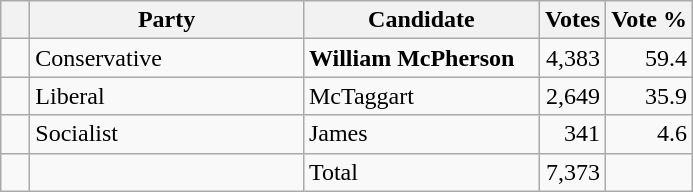<table class="wikitable">
<tr>
<th></th>
<th scope="col" width="175">Party</th>
<th scope="col" width="150">Candidate</th>
<th>Votes</th>
<th>Vote %</th>
</tr>
<tr>
<td>   </td>
<td>Conservative</td>
<td><strong>William McPherson</strong></td>
<td align=right>4,383</td>
<td align=right>59.4</td>
</tr>
<tr>
<td>   </td>
<td>Liberal</td>
<td>McTaggart</td>
<td align=right>2,649</td>
<td align=right>35.9</td>
</tr>
<tr>
<td>   </td>
<td>Socialist</td>
<td>James</td>
<td align=right>341</td>
<td align=right>4.6</td>
</tr>
<tr>
<td></td>
<td></td>
<td>Total</td>
<td align=right>7,373</td>
<td></td>
</tr>
</table>
